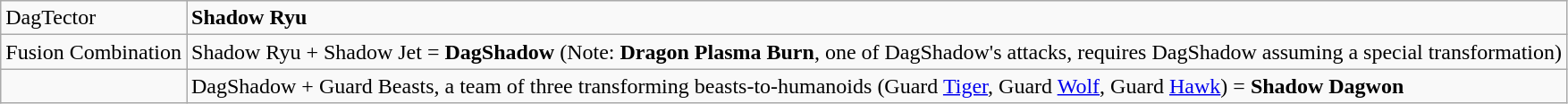<table class="wikitable" style="text-align:left">
<tr>
<td>DagTector</td>
<td><strong>Shadow Ryu</strong></td>
</tr>
<tr>
<td>Fusion Combination</td>
<td>Shadow Ryu + Shadow Jet = <strong>DagShadow</strong> (Note: <strong>Dragon Plasma Burn</strong>, one of DagShadow's attacks, requires DagShadow assuming a special  transformation)</td>
</tr>
<tr>
<td></td>
<td>DagShadow + Guard Beasts, a team of three transforming beasts-to-humanoids (Guard <a href='#'>Tiger</a>, Guard <a href='#'>Wolf</a>, Guard <a href='#'>Hawk</a>) = <strong>Shadow Dagwon</strong></td>
</tr>
</table>
